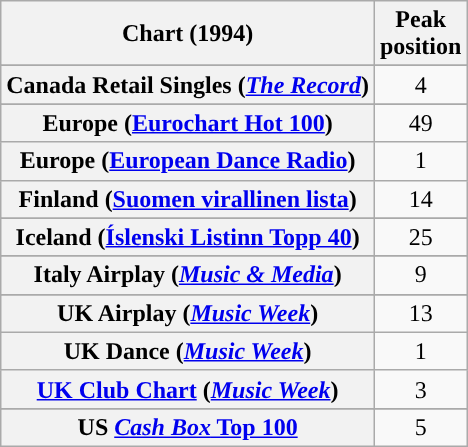<table class="wikitable sortable plainrowheaders" style="text-align:center">
<tr>
<th>Chart (1994)</th>
<th>Peak<br>position</th>
</tr>
<tr>
</tr>
<tr>
</tr>
<tr>
</tr>
<tr>
<th scope="row">Canada Retail Singles (<em><a href='#'>The Record</a></em>)</th>
<td>4</td>
</tr>
<tr>
</tr>
<tr>
</tr>
<tr>
<th scope="row">Europe (<a href='#'>Eurochart Hot 100</a>)</th>
<td>49</td>
</tr>
<tr>
<th scope="row">Europe (<a href='#'>European Dance Radio</a>)</th>
<td>1</td>
</tr>
<tr>
<th scope="row">Finland (<a href='#'>Suomen virallinen lista</a>)</th>
<td>14</td>
</tr>
<tr>
</tr>
<tr>
<th scope="row">Iceland (<a href='#'>Íslenski Listinn Topp 40</a>)</th>
<td>25</td>
</tr>
<tr>
</tr>
<tr>
<th scope="row">Italy Airplay (<em><a href='#'>Music & Media</a></em>)</th>
<td>9</td>
</tr>
<tr>
</tr>
<tr>
</tr>
<tr>
</tr>
<tr>
</tr>
<tr>
</tr>
<tr>
</tr>
<tr>
<th scope="row">UK Airplay (<em><a href='#'>Music Week</a></em>)</th>
<td>13</td>
</tr>
<tr>
<th scope="row">UK Dance (<em><a href='#'>Music Week</a></em>)</th>
<td>1</td>
</tr>
<tr>
<th scope="row"><a href='#'>UK Club Chart</a> (<em><a href='#'>Music Week</a></em>)</th>
<td>3</td>
</tr>
<tr>
</tr>
<tr>
</tr>
<tr>
</tr>
<tr>
</tr>
<tr>
</tr>
<tr>
</tr>
<tr>
<th scope="row">US <a href='#'><em>Cash Box</em> Top 100</a></th>
<td>5</td>
</tr>
</table>
